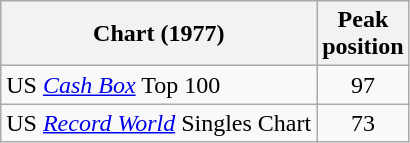<table class="wikitable sortable">
<tr>
<th align="left">Chart (1977)</th>
<th style="text-align:center;">Peak<br>position</th>
</tr>
<tr>
<td>US <em><a href='#'>Cash Box</a></em> Top 100</td>
<td style="text-align:center;">97</td>
</tr>
<tr>
<td>US <em><a href='#'>Record World</a></em> Singles Chart</td>
<td style="text-align:center;">73</td>
</tr>
</table>
